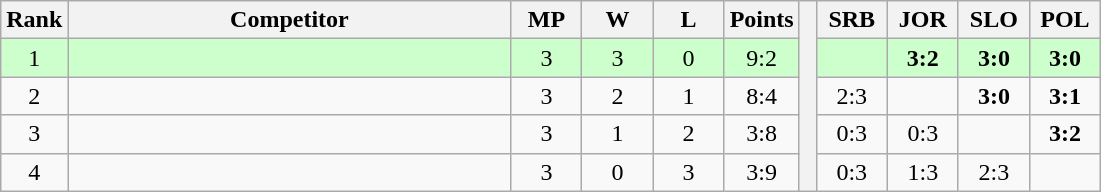<table class="wikitable" style="text-align:center">
<tr>
<th>Rank</th>
<th style="width:18em">Competitor</th>
<th style="width:2.5em">MP</th>
<th style="width:2.5em">W</th>
<th style="width:2.5em">L</th>
<th>Points</th>
<th rowspan="5"> </th>
<th style="width:2.5em">SRB</th>
<th style="width:2.5em">JOR</th>
<th style="width:2.5em">SLO</th>
<th style="width:2.5em">POL</th>
</tr>
<tr style="background:#cfc;">
<td>1</td>
<td style="text-align:left"></td>
<td>3</td>
<td>3</td>
<td>0</td>
<td>9:2</td>
<td></td>
<td><strong>3:2</strong></td>
<td><strong>3:0</strong></td>
<td><strong>3:0</strong></td>
</tr>
<tr>
<td>2</td>
<td style="text-align:left"></td>
<td>3</td>
<td>2</td>
<td>1</td>
<td>8:4</td>
<td>2:3</td>
<td></td>
<td><strong>3:0</strong></td>
<td><strong>3:1</strong></td>
</tr>
<tr>
<td>3</td>
<td style="text-align:left"></td>
<td>3</td>
<td>1</td>
<td>2</td>
<td>3:8</td>
<td>0:3</td>
<td>0:3</td>
<td></td>
<td><strong>3:2</strong></td>
</tr>
<tr>
<td>4</td>
<td style="text-align:left"></td>
<td>3</td>
<td>0</td>
<td>3</td>
<td>3:9</td>
<td>0:3</td>
<td>1:3</td>
<td>2:3</td>
<td></td>
</tr>
</table>
